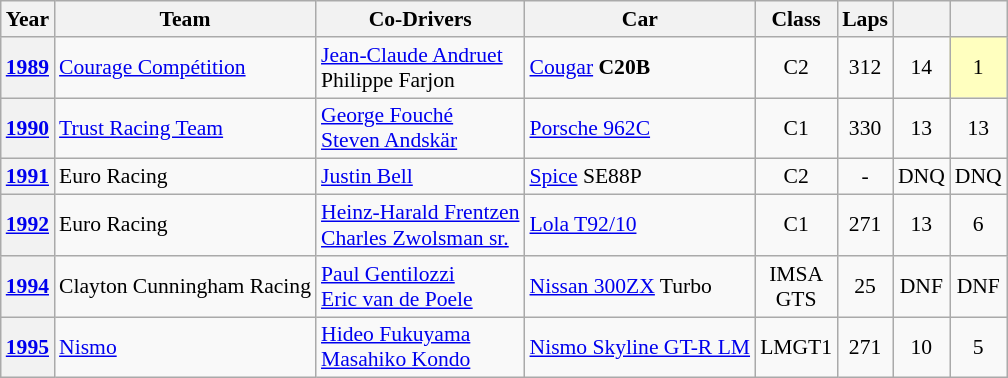<table class="wikitable" style="text-align:center; font-size:90%">
<tr>
<th>Year</th>
<th>Team</th>
<th>Co-Drivers</th>
<th>Car</th>
<th>Class</th>
<th>Laps</th>
<th></th>
<th></th>
</tr>
<tr>
<th><a href='#'>1989</a></th>
<td align="left"> <a href='#'>Courage Compétition</a></td>
<td align="left"> <a href='#'>Jean-Claude Andruet</a><br> Philippe Farjon</td>
<td align="left"><a href='#'>Cougar</a> <strong>C20B</strong></td>
<td>C2</td>
<td>312</td>
<td>14</td>
<td style="background:#FFFFBF;">1</td>
</tr>
<tr>
<th><a href='#'>1990</a></th>
<td align="left"> <a href='#'>Trust Racing Team</a></td>
<td align="left"> <a href='#'>George Fouché</a><br> <a href='#'>Steven Andskär</a></td>
<td align="left"><a href='#'>Porsche 962C</a></td>
<td>C1</td>
<td>330</td>
<td>13</td>
<td>13</td>
</tr>
<tr>
<th><a href='#'>1991</a></th>
<td align="left"> Euro Racing</td>
<td align="left"> <a href='#'>Justin Bell</a></td>
<td align="left"><a href='#'>Spice</a> SE88P</td>
<td>C2</td>
<td>-</td>
<td>DNQ</td>
<td>DNQ</td>
</tr>
<tr>
<th><a href='#'>1992</a></th>
<td align="left"> Euro Racing</td>
<td align="left"> <a href='#'>Heinz-Harald Frentzen</a><br> <a href='#'>Charles Zwolsman sr.</a></td>
<td align="left"><a href='#'>Lola T92/10</a></td>
<td>C1</td>
<td>271</td>
<td>13</td>
<td>6</td>
</tr>
<tr>
<th><a href='#'>1994</a></th>
<td align="left"> Clayton Cunningham Racing</td>
<td align="left"> <a href='#'>Paul Gentilozzi</a><br> <a href='#'>Eric van de Poele</a></td>
<td align="left"><a href='#'>Nissan 300ZX</a> Turbo</td>
<td>IMSA<br>GTS</td>
<td>25</td>
<td>DNF</td>
<td>DNF</td>
</tr>
<tr>
<th><a href='#'>1995</a></th>
<td align="left"> <a href='#'>Nismo</a></td>
<td align="left"><a href='#'>Hideo Fukuyama</a><br><a href='#'>Masahiko Kondo</a></td>
<td align="left"><a href='#'>Nismo Skyline GT-R LM</a></td>
<td>LMGT1</td>
<td>271</td>
<td>10</td>
<td>5</td>
</tr>
</table>
